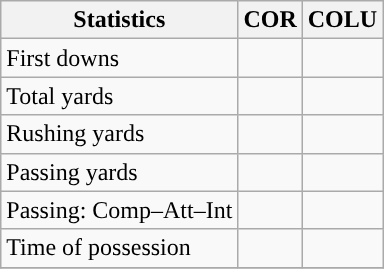<table class="wikitable" style="float: left;">
<tr>
<th>Statistics</th>
<th>COR</th>
<th>COLU</th>
</tr>
<tr>
<td>First downs</td>
<td></td>
<td></td>
</tr>
<tr>
<td>Total yards</td>
<td></td>
<td></td>
</tr>
<tr>
<td>Rushing yards</td>
<td></td>
<td></td>
</tr>
<tr>
<td>Passing yards</td>
<td></td>
<td></td>
</tr>
<tr>
<td>Passing: Comp–Att–Int</td>
<td></td>
<td></td>
</tr>
<tr>
<td>Time of possession</td>
<td></td>
<td></td>
</tr>
<tr>
</tr>
</table>
